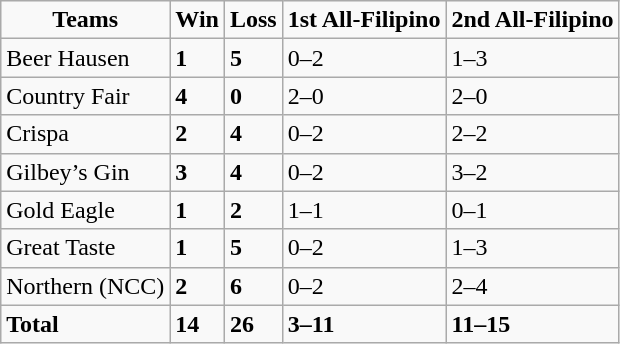<table class=wikitable sortable>
<tr align=center>
<td><strong>Teams</strong></td>
<td><strong>Win</strong></td>
<td><strong>Loss</strong></td>
<td><strong>1st All-Filipino</strong></td>
<td><strong>2nd All-Filipino</strong></td>
</tr>
<tr>
<td>Beer Hausen</td>
<td><strong>1</strong></td>
<td><strong>5</strong></td>
<td>0–2</td>
<td>1–3</td>
</tr>
<tr>
<td>Country Fair</td>
<td><strong>4</strong></td>
<td><strong>0</strong></td>
<td>2–0</td>
<td>2–0</td>
</tr>
<tr>
<td>Crispa</td>
<td><strong>2</strong></td>
<td><strong>4</strong></td>
<td>0–2</td>
<td>2–2</td>
</tr>
<tr>
<td>Gilbey’s Gin</td>
<td><strong>3</strong></td>
<td><strong>4</strong></td>
<td>0–2</td>
<td>3–2</td>
</tr>
<tr>
<td>Gold Eagle</td>
<td><strong>1</strong></td>
<td><strong>2</strong></td>
<td>1–1</td>
<td>0–1</td>
</tr>
<tr>
<td>Great Taste</td>
<td><strong>1</strong></td>
<td><strong>5</strong></td>
<td>0–2</td>
<td>1–3</td>
</tr>
<tr>
<td>Northern (NCC)</td>
<td><strong>2</strong></td>
<td><strong>6</strong></td>
<td>0–2</td>
<td>2–4</td>
</tr>
<tr>
<td><strong>Total</strong></td>
<td><strong>14</strong></td>
<td><strong>26</strong></td>
<td><strong>3–11</strong></td>
<td><strong>11–15</strong></td>
</tr>
</table>
